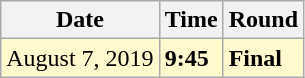<table class="wikitable">
<tr>
<th>Date</th>
<th>Time</th>
<th>Round</th>
</tr>
<tr style=background:lemonchiffon>
<td>August 7, 2019</td>
<td><strong>9:45</strong></td>
<td><strong>Final</strong></td>
</tr>
</table>
